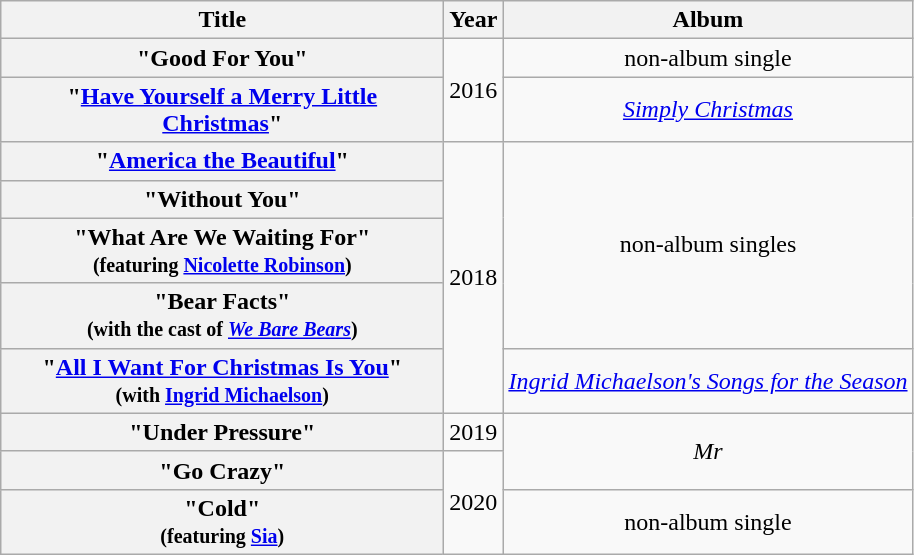<table class="wikitable plainrowheaders" style="text-align:center;">
<tr>
<th scope="col" rowspan="1" style="width:18em;">Title</th>
<th scope="col" rowspan="1" style="width:1em;">Year</th>
<th scope="col" rowspan="1">Album</th>
</tr>
<tr>
<th scope="row">"Good For You"</th>
<td rowspan="2">2016</td>
<td>non-album single</td>
</tr>
<tr>
<th scope="row">"<a href='#'>Have Yourself a Merry Little Christmas</a>"</th>
<td><em><a href='#'>Simply Christmas</a></em></td>
</tr>
<tr>
<th scope="row">"<a href='#'>America the Beautiful</a>"</th>
<td rowspan="5">2018</td>
<td rowspan="4">non-album singles</td>
</tr>
<tr>
<th scope="row">"Without You"</th>
</tr>
<tr>
<th scope="row">"What Are We Waiting For"<br><small>(featuring <a href='#'>Nicolette Robinson</a>)</small></th>
</tr>
<tr>
<th scope="row">"Bear Facts" <br><small>(with the cast of <em><a href='#'>We Bare Bears</a></em>)</small></th>
</tr>
<tr>
<th scope="row">"<a href='#'>All I Want For Christmas Is You</a>"<br><small>(with <a href='#'>Ingrid Michaelson</a>)</small></th>
<td><em><a href='#'>Ingrid Michaelson's Songs for the Season</a></em></td>
</tr>
<tr>
<th scope="row">"Under Pressure"</th>
<td rowspan="1">2019</td>
<td rowspan="2"><em>Mr</em></td>
</tr>
<tr>
<th scope="row">"Go Crazy"</th>
<td rowspan="2">2020</td>
</tr>
<tr>
<th scope="row">"Cold" <br><small>(featuring <a href='#'>Sia</a>)</small></th>
<td>non-album single</td>
</tr>
</table>
